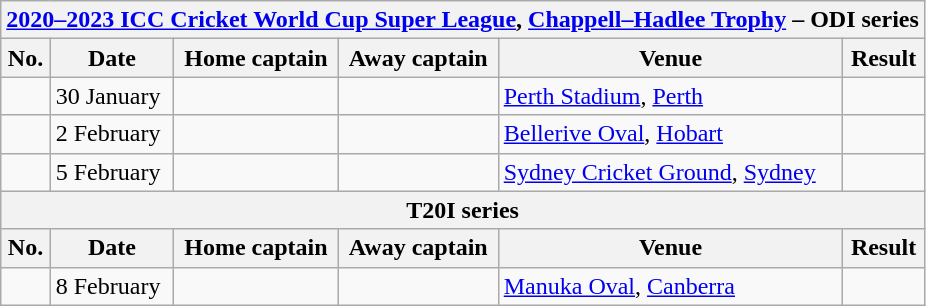<table class="wikitable">
<tr>
<th colspan="9"><a href='#'>2020–2023 ICC Cricket World Cup Super League</a>, <a href='#'>Chappell–Hadlee Trophy</a> – ODI series</th>
</tr>
<tr>
<th>No.</th>
<th>Date</th>
<th>Home captain</th>
<th>Away captain</th>
<th>Venue</th>
<th>Result</th>
</tr>
<tr>
<td></td>
<td>30 January</td>
<td></td>
<td></td>
<td><a href='#'>Perth Stadium</a>, <a href='#'>Perth</a></td>
<td></td>
</tr>
<tr>
<td></td>
<td>2 February</td>
<td></td>
<td></td>
<td><a href='#'>Bellerive Oval</a>, <a href='#'>Hobart</a></td>
<td></td>
</tr>
<tr>
<td></td>
<td>5 February</td>
<td></td>
<td></td>
<td><a href='#'>Sydney Cricket Ground</a>, <a href='#'>Sydney</a></td>
<td></td>
</tr>
<tr>
<th colspan="9">T20I series</th>
</tr>
<tr>
<th>No.</th>
<th>Date</th>
<th>Home captain</th>
<th>Away captain</th>
<th>Venue</th>
<th>Result</th>
</tr>
<tr>
<td></td>
<td>8 February</td>
<td></td>
<td></td>
<td><a href='#'>Manuka Oval</a>, <a href='#'>Canberra</a></td>
<td></td>
</tr>
</table>
